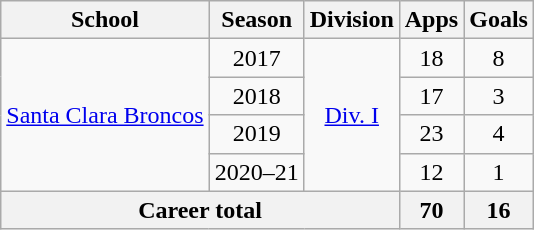<table class="wikitable" style="text-align: center;">
<tr>
<th>School</th>
<th>Season</th>
<th>Division</th>
<th>Apps</th>
<th>Goals</th>
</tr>
<tr>
<td rowspan="4"><a href='#'>Santa Clara Broncos</a></td>
<td>2017</td>
<td rowspan="4"><a href='#'>Div. I</a></td>
<td>18</td>
<td>8</td>
</tr>
<tr>
<td>2018</td>
<td>17</td>
<td>3</td>
</tr>
<tr>
<td>2019</td>
<td>23</td>
<td>4</td>
</tr>
<tr>
<td>2020–21</td>
<td>12</td>
<td>1</td>
</tr>
<tr>
<th colspan="3">Career total</th>
<th>70</th>
<th>16</th>
</tr>
</table>
